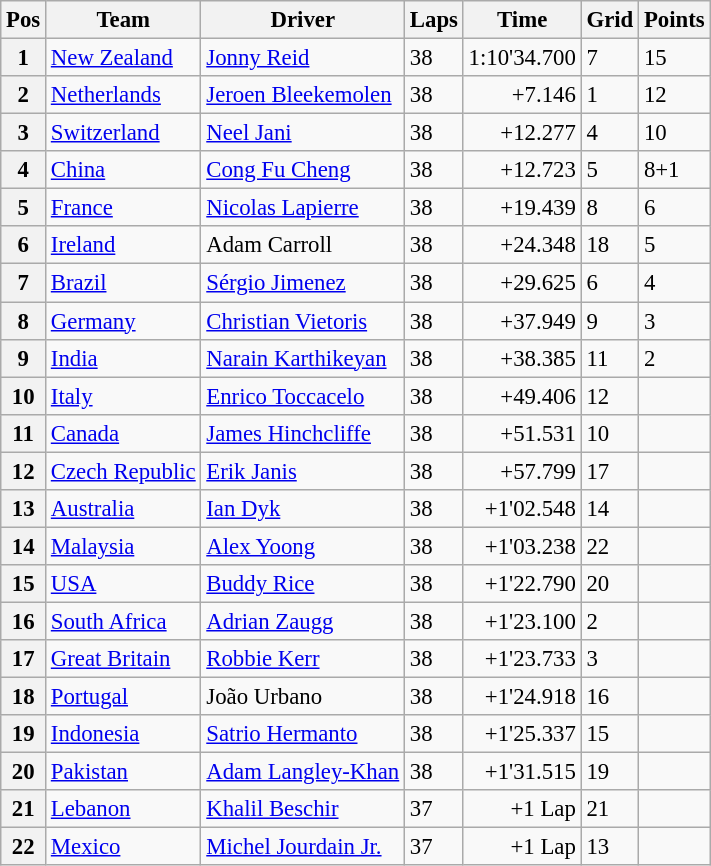<table class="wikitable" style="font-size:95%">
<tr>
<th>Pos</th>
<th>Team</th>
<th>Driver</th>
<th>Laps</th>
<th>Time</th>
<th>Grid</th>
<th>Points</th>
</tr>
<tr>
<th>1</th>
<td> <a href='#'>New Zealand</a></td>
<td><a href='#'>Jonny Reid</a></td>
<td>38</td>
<td>1:10'34.700</td>
<td>7</td>
<td>15</td>
</tr>
<tr>
<th>2</th>
<td> <a href='#'>Netherlands</a></td>
<td><a href='#'>Jeroen Bleekemolen</a></td>
<td>38</td>
<td align=right>+7.146</td>
<td>1</td>
<td>12</td>
</tr>
<tr>
<th>3</th>
<td> <a href='#'>Switzerland</a></td>
<td><a href='#'>Neel Jani</a></td>
<td>38</td>
<td align=right>+12.277</td>
<td>4</td>
<td>10</td>
</tr>
<tr>
<th>4</th>
<td> <a href='#'>China</a></td>
<td><a href='#'>Cong Fu Cheng</a></td>
<td>38</td>
<td align=right>+12.723</td>
<td>5</td>
<td>8+1</td>
</tr>
<tr>
<th>5</th>
<td> <a href='#'>France</a></td>
<td><a href='#'>Nicolas Lapierre</a></td>
<td>38</td>
<td align=right>+19.439</td>
<td>8</td>
<td>6</td>
</tr>
<tr>
<th>6</th>
<td> <a href='#'>Ireland</a></td>
<td>Adam Carroll</td>
<td>38</td>
<td align=right>+24.348</td>
<td>18</td>
<td>5</td>
</tr>
<tr>
<th>7</th>
<td> <a href='#'>Brazil</a></td>
<td><a href='#'>Sérgio Jimenez</a></td>
<td>38</td>
<td align=right>+29.625</td>
<td>6</td>
<td>4</td>
</tr>
<tr>
<th>8</th>
<td> <a href='#'>Germany</a></td>
<td><a href='#'>Christian Vietoris</a></td>
<td>38</td>
<td align=right>+37.949</td>
<td>9</td>
<td>3</td>
</tr>
<tr>
<th>9</th>
<td> <a href='#'>India</a></td>
<td><a href='#'>Narain Karthikeyan</a></td>
<td>38</td>
<td align=right>+38.385</td>
<td>11</td>
<td>2</td>
</tr>
<tr>
<th>10</th>
<td> <a href='#'>Italy</a></td>
<td><a href='#'>Enrico Toccacelo</a></td>
<td>38</td>
<td align=right>+49.406</td>
<td>12</td>
<td></td>
</tr>
<tr>
<th>11</th>
<td> <a href='#'>Canada</a></td>
<td><a href='#'>James Hinchcliffe</a></td>
<td>38</td>
<td align=right>+51.531</td>
<td>10</td>
<td></td>
</tr>
<tr>
<th>12</th>
<td> <a href='#'>Czech Republic</a></td>
<td><a href='#'>Erik Janis</a></td>
<td>38</td>
<td align=right>+57.799</td>
<td>17</td>
<td></td>
</tr>
<tr>
<th>13</th>
<td> <a href='#'>Australia</a></td>
<td><a href='#'>Ian Dyk</a></td>
<td>38</td>
<td align=right>+1'02.548</td>
<td>14</td>
<td></td>
</tr>
<tr>
<th>14</th>
<td> <a href='#'>Malaysia</a></td>
<td><a href='#'>Alex Yoong</a></td>
<td>38</td>
<td align=right>+1'03.238</td>
<td>22</td>
<td></td>
</tr>
<tr>
<th>15</th>
<td> <a href='#'>USA</a></td>
<td><a href='#'>Buddy Rice</a></td>
<td>38</td>
<td align=right>+1'22.790</td>
<td>20</td>
<td></td>
</tr>
<tr>
<th>16</th>
<td> <a href='#'>South Africa</a></td>
<td><a href='#'>Adrian Zaugg</a></td>
<td>38</td>
<td align=right>+1'23.100</td>
<td>2</td>
<td></td>
</tr>
<tr>
<th>17</th>
<td> <a href='#'>Great Britain</a></td>
<td><a href='#'>Robbie Kerr</a></td>
<td>38</td>
<td align=right>+1'23.733</td>
<td>3</td>
<td></td>
</tr>
<tr>
<th>18</th>
<td> <a href='#'>Portugal</a></td>
<td>João Urbano</td>
<td>38</td>
<td align=right>+1'24.918</td>
<td>16</td>
<td></td>
</tr>
<tr>
<th>19</th>
<td> <a href='#'>Indonesia</a></td>
<td><a href='#'>Satrio Hermanto</a></td>
<td>38</td>
<td align=right>+1'25.337</td>
<td>15</td>
<td></td>
</tr>
<tr>
<th>20</th>
<td> <a href='#'>Pakistan</a></td>
<td><a href='#'>Adam Langley-Khan</a></td>
<td>38</td>
<td align=right>+1'31.515</td>
<td>19</td>
<td></td>
</tr>
<tr>
<th>21</th>
<td> <a href='#'>Lebanon</a></td>
<td><a href='#'>Khalil Beschir</a></td>
<td>37</td>
<td align=right>+1 Lap</td>
<td>21</td>
<td></td>
</tr>
<tr>
<th>22</th>
<td> <a href='#'>Mexico</a></td>
<td><a href='#'>Michel Jourdain Jr.</a></td>
<td>37</td>
<td align=right>+1 Lap</td>
<td>13</td>
<td></td>
</tr>
</table>
